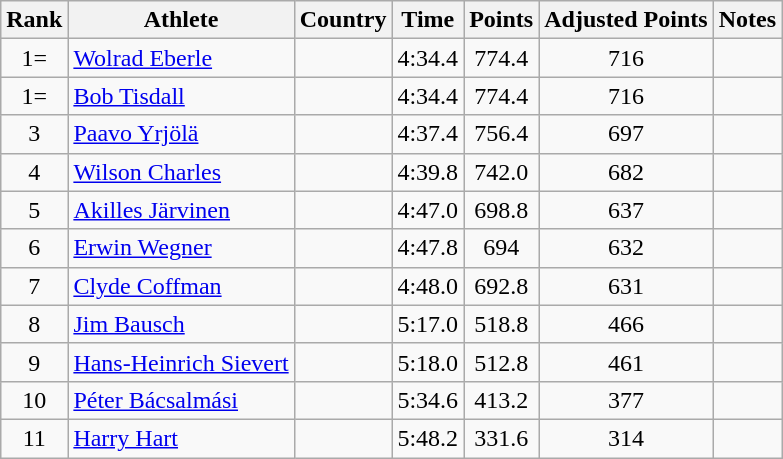<table class="wikitable sortable" style="text-align:center">
<tr>
<th>Rank</th>
<th>Athlete</th>
<th>Country</th>
<th>Time</th>
<th>Points</th>
<th>Adjusted Points</th>
<th>Notes</th>
</tr>
<tr>
<td>1=</td>
<td align=left><a href='#'>Wolrad Eberle</a></td>
<td align=left></td>
<td>4:34.4</td>
<td>774.4</td>
<td>716</td>
<td></td>
</tr>
<tr>
<td>1=</td>
<td align=left><a href='#'>Bob Tisdall</a></td>
<td align=left></td>
<td>4:34.4</td>
<td>774.4</td>
<td>716</td>
<td></td>
</tr>
<tr>
<td>3</td>
<td align=left><a href='#'>Paavo Yrjölä</a></td>
<td align=left></td>
<td>4:37.4</td>
<td>756.4</td>
<td>697</td>
<td></td>
</tr>
<tr>
<td>4</td>
<td align=left><a href='#'>Wilson Charles</a></td>
<td align=left></td>
<td>4:39.8</td>
<td>742.0</td>
<td>682</td>
<td></td>
</tr>
<tr>
<td>5</td>
<td align=left><a href='#'>Akilles Järvinen</a></td>
<td align=left></td>
<td>4:47.0</td>
<td>698.8</td>
<td>637</td>
<td></td>
</tr>
<tr>
<td>6</td>
<td align=left><a href='#'>Erwin Wegner</a></td>
<td align=left></td>
<td>4:47.8</td>
<td>694</td>
<td>632</td>
<td></td>
</tr>
<tr>
<td>7</td>
<td align=left><a href='#'>Clyde Coffman</a></td>
<td align=left></td>
<td>4:48.0</td>
<td>692.8</td>
<td>631</td>
<td></td>
</tr>
<tr>
<td>8</td>
<td align=left><a href='#'>Jim Bausch</a></td>
<td align=left></td>
<td>5:17.0</td>
<td>518.8</td>
<td>466</td>
<td></td>
</tr>
<tr>
<td>9</td>
<td align=left><a href='#'>Hans-Heinrich Sievert</a></td>
<td align=left></td>
<td>5:18.0</td>
<td>512.8</td>
<td>461</td>
<td></td>
</tr>
<tr>
<td>10</td>
<td align=left><a href='#'>Péter Bácsalmási</a></td>
<td align=left></td>
<td>5:34.6</td>
<td>413.2</td>
<td>377</td>
<td></td>
</tr>
<tr>
<td>11</td>
<td align=left><a href='#'>Harry Hart</a></td>
<td align=left></td>
<td>5:48.2</td>
<td>331.6</td>
<td>314</td>
<td></td>
</tr>
</table>
